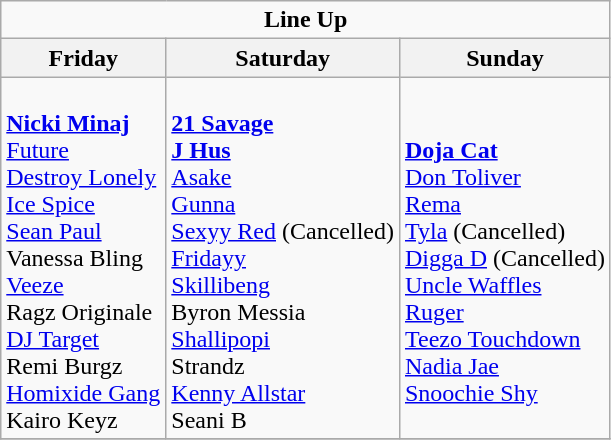<table class="wikitable">
<tr>
<td colspan="3" style="text-align:center;"><strong>Line Up</strong></td>
</tr>
<tr>
<th>Friday</th>
<th>Saturday</th>
<th>Sunday</th>
</tr>
<tr>
<td><br><strong><a href='#'>Nicki Minaj</a></strong>
<br><a href='#'>Future</a>
<br><a href='#'>Destroy Lonely</a>
<br><a href='#'>Ice Spice</a>
<br><a href='#'>Sean Paul</a>
<br>Vanessa Bling
<br><a href='#'>Veeze</a>
<br>Ragz Originale
<br><a href='#'>DJ Target</a>
<br>Remi Burgz<br><a href='#'>Homixide Gang</a><br>Kairo Keyz</td>
<td><br><strong><a href='#'>21 Savage</a></strong>
<br><strong><a href='#'>J Hus</a></strong>
<br><a href='#'>Asake</a>
<br><a href='#'>Gunna</a>
<br><a href='#'>Sexyy Red</a> (Cancelled)
<br><a href='#'>Fridayy</a>
<br><a href='#'>Skillibeng</a>
<br>Byron Messia
<br><a href='#'>Shallipopi</a>
<br>Strandz
<br><a href='#'>Kenny Allstar</a>
<br>Seani B</td>
<td><br><strong><a href='#'>Doja Cat</a></strong>
<br><a href='#'>Don Toliver</a>
<br><a href='#'>Rema</a>
<br><a href='#'>Tyla</a> (Cancelled)
<br><a href='#'>Digga D</a> (Cancelled)
<br><a href='#'>Uncle Waffles</a>
<br><a href='#'>Ruger</a>
<br><a href='#'>Teezo Touchdown</a>
<br><a href='#'>Nadia Jae</a>
<br><a href='#'>Snoochie Shy</a></td>
</tr>
<tr>
</tr>
</table>
